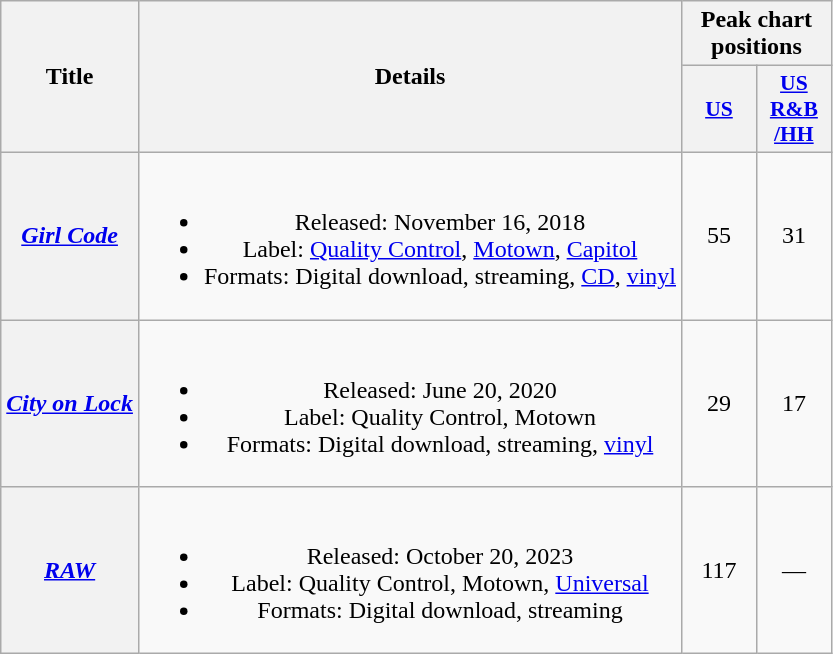<table class="wikitable plainrowheaders" style="text-align:center;">
<tr>
<th scope="col" rowspan="2">Title</th>
<th scope="col" rowspan="2">Details</th>
<th scope="col" colspan="2">Peak chart positions</th>
</tr>
<tr>
<th scope="col" style="width:3em;font-size:90%;"><a href='#'>US</a><br></th>
<th scope="col" style="width:3em;font-size:90%;"><a href='#'>US<br>R&B<br>/HH</a><br></th>
</tr>
<tr>
<th scope="row"><em><a href='#'>Girl Code</a></em></th>
<td><br><ul><li>Released: November 16, 2018</li><li>Label: <a href='#'>Quality Control</a>, <a href='#'>Motown</a>, <a href='#'>Capitol</a></li><li>Formats: Digital download, streaming, <a href='#'>CD</a>, <a href='#'>vinyl</a></li></ul></td>
<td>55</td>
<td>31</td>
</tr>
<tr>
<th scope="row"><em><a href='#'>City on Lock</a></em></th>
<td><br><ul><li>Released: June 20, 2020</li><li>Label: Quality Control, Motown</li><li>Formats: Digital download, streaming, <a href='#'>vinyl</a></li></ul></td>
<td>29</td>
<td>17</td>
</tr>
<tr>
<th scope="row"><em><a href='#'>RAW</a></em></th>
<td><br><ul><li>Released: October 20, 2023</li><li>Label: Quality Control, Motown, <a href='#'>Universal</a></li><li>Formats: Digital download, streaming</li></ul></td>
<td>117<br></td>
<td>—</td>
</tr>
</table>
